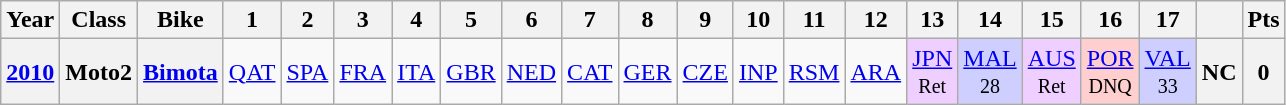<table class="wikitable" style="text-align:center">
<tr>
<th>Year</th>
<th>Class</th>
<th>Bike</th>
<th>1</th>
<th>2</th>
<th>3</th>
<th>4</th>
<th>5</th>
<th>6</th>
<th>7</th>
<th>8</th>
<th>9</th>
<th>10</th>
<th>11</th>
<th>12</th>
<th>13</th>
<th>14</th>
<th>15</th>
<th>16</th>
<th>17</th>
<th></th>
<th>Pts</th>
</tr>
<tr>
<th><a href='#'>2010</a></th>
<th>Moto2</th>
<th><a href='#'>Bimota</a></th>
<td><a href='#'>QAT</a></td>
<td><a href='#'>SPA</a></td>
<td><a href='#'>FRA</a></td>
<td><a href='#'>ITA</a></td>
<td><a href='#'>GBR</a></td>
<td><a href='#'>NED</a></td>
<td><a href='#'>CAT</a></td>
<td><a href='#'>GER</a></td>
<td><a href='#'>CZE</a></td>
<td><a href='#'>INP</a></td>
<td><a href='#'>RSM</a></td>
<td><a href='#'>ARA</a></td>
<td style="background:#EFCFFF;"><a href='#'>JPN</a><br><small>Ret</small></td>
<td style="background:#cfcfff;"><a href='#'>MAL</a><br><small>28</small></td>
<td style="background:#EFCFFF;"><a href='#'>AUS</a><br><small>Ret</small></td>
<td style="background:#ffcfcf;"><a href='#'>POR</a><br><small>DNQ</small></td>
<td style="background:#cfcfff;"><a href='#'>VAL</a><br><small>33</small></td>
<th>NC</th>
<th>0</th>
</tr>
</table>
